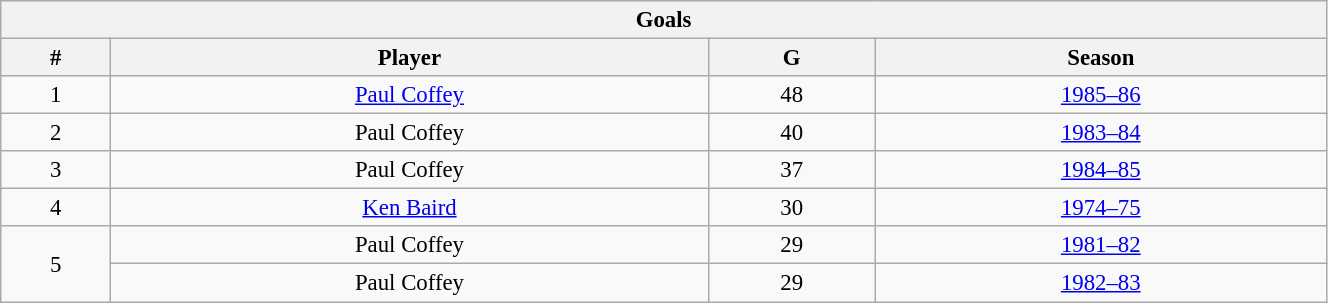<table class="wikitable" style="text-align: center; font-size: 95%" width="70%">
<tr>
<th colspan="4">Goals</th>
</tr>
<tr>
<th>#</th>
<th>Player</th>
<th>G</th>
<th>Season</th>
</tr>
<tr>
<td>1</td>
<td><a href='#'>Paul Coffey</a></td>
<td>48</td>
<td><a href='#'>1985–86</a></td>
</tr>
<tr>
<td>2</td>
<td>Paul Coffey</td>
<td>40</td>
<td><a href='#'>1983–84</a></td>
</tr>
<tr>
<td>3</td>
<td>Paul Coffey</td>
<td>37</td>
<td><a href='#'>1984–85</a></td>
</tr>
<tr>
<td>4</td>
<td><a href='#'>Ken Baird</a></td>
<td>30</td>
<td><a href='#'>1974–75</a></td>
</tr>
<tr>
<td rowspan="2">5</td>
<td>Paul Coffey</td>
<td>29</td>
<td><a href='#'>1981–82</a></td>
</tr>
<tr>
<td>Paul Coffey</td>
<td>29</td>
<td><a href='#'>1982–83</a></td>
</tr>
</table>
